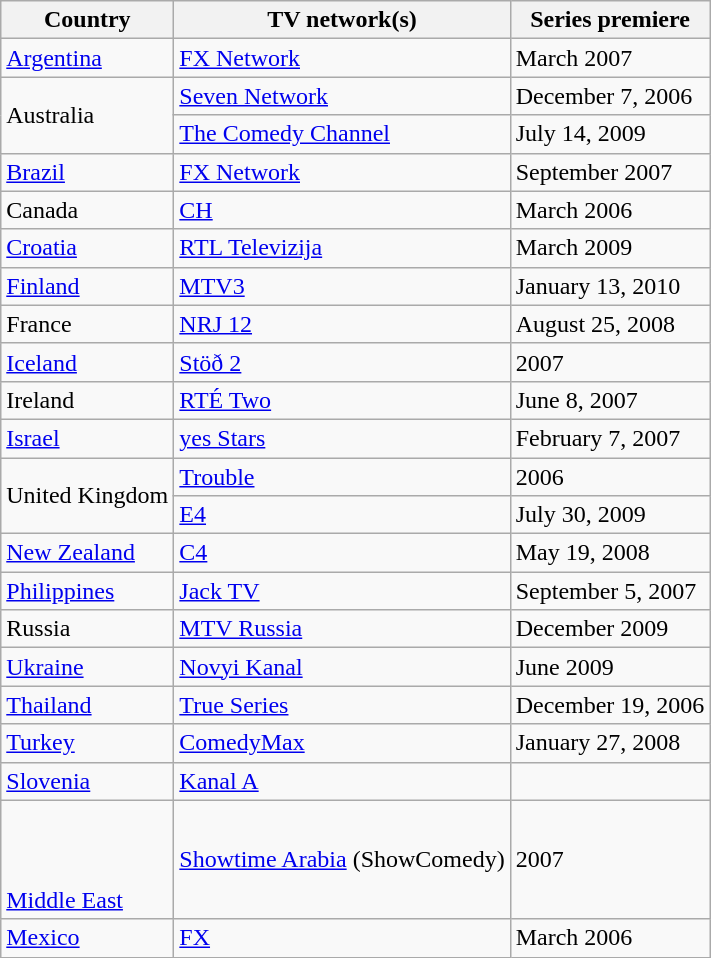<table class="wikitable">
<tr>
<th>Country</th>
<th>TV network(s)</th>
<th>Series premiere</th>
</tr>
<tr>
<td> <a href='#'>Argentina</a></td>
<td><a href='#'>FX Network</a></td>
<td>March 2007</td>
</tr>
<tr>
<td rowspan="2"> Australia</td>
<td><a href='#'>Seven Network</a></td>
<td>December 7, 2006</td>
</tr>
<tr>
<td><a href='#'>The Comedy Channel</a></td>
<td>July 14, 2009</td>
</tr>
<tr>
<td> <a href='#'>Brazil</a></td>
<td><a href='#'>FX Network</a></td>
<td>September 2007</td>
</tr>
<tr>
<td> Canada</td>
<td><a href='#'>CH</a></td>
<td>March 2006</td>
</tr>
<tr>
<td> <a href='#'>Croatia</a></td>
<td><a href='#'>RTL Televizija</a></td>
<td>March 2009</td>
</tr>
<tr>
<td> <a href='#'>Finland</a></td>
<td><a href='#'>MTV3</a></td>
<td>January 13, 2010</td>
</tr>
<tr>
<td> France</td>
<td><a href='#'>NRJ 12</a></td>
<td>August 25, 2008</td>
</tr>
<tr>
<td> <a href='#'>Iceland</a></td>
<td><a href='#'>Stöð 2</a></td>
<td>2007</td>
</tr>
<tr>
<td> Ireland</td>
<td><a href='#'>RTÉ Two</a></td>
<td>June 8, 2007</td>
</tr>
<tr>
<td> <a href='#'>Israel</a></td>
<td><a href='#'>yes Stars</a></td>
<td>February 7, 2007</td>
</tr>
<tr>
<td rowspan="2"> United Kingdom</td>
<td><a href='#'>Trouble</a></td>
<td>2006</td>
</tr>
<tr>
<td><a href='#'>E4</a></td>
<td>July 30, 2009</td>
</tr>
<tr>
<td> <a href='#'>New Zealand</a></td>
<td><a href='#'>C4</a></td>
<td>May 19, 2008</td>
</tr>
<tr>
<td> <a href='#'>Philippines</a></td>
<td><a href='#'>Jack TV</a></td>
<td>September 5, 2007</td>
</tr>
<tr>
<td> Russia</td>
<td><a href='#'>MTV Russia</a></td>
<td>December 2009</td>
</tr>
<tr>
<td> <a href='#'>Ukraine</a></td>
<td><a href='#'>Novyi Kanal</a></td>
<td>June 2009</td>
</tr>
<tr>
<td> <a href='#'>Thailand</a></td>
<td><a href='#'>True Series</a></td>
<td>December 19, 2006</td>
</tr>
<tr>
<td> <a href='#'>Turkey</a></td>
<td><a href='#'>ComedyMax</a></td>
<td>January 27, 2008</td>
</tr>
<tr>
<td> <a href='#'>Slovenia</a></td>
<td><a href='#'>Kanal A</a></td>
<td></td>
</tr>
<tr>
<td>  <br>  <br>  <br>   <a href='#'>Middle East</a></td>
<td><a href='#'>Showtime Arabia</a> (ShowComedy)</td>
<td>2007</td>
</tr>
<tr>
<td> <a href='#'>Mexico</a></td>
<td><a href='#'>FX</a></td>
<td>March 2006</td>
</tr>
</table>
